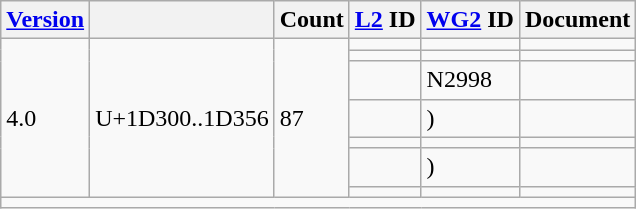<table class="wikitable sticky-header">
<tr>
<th><a href='#'>Version</a></th>
<th></th>
<th>Count</th>
<th><a href='#'>L2</a> ID</th>
<th><a href='#'>WG2</a> ID</th>
<th>Document</th>
</tr>
<tr>
<td rowspan="7">4.0</td>
<td rowspan="7">U+1D300..1D356</td>
<td rowspan="7">87</td>
<td></td>
<td></td>
<td></td>
</tr>
<tr>
<td></td>
<td></td>
<td></td>
</tr>
<tr>
<td></td>
<td>N2998</td>
<td></td>
</tr>
<tr>
<td></td>
<td> )</td>
<td></td>
</tr>
<tr>
<td></td>
<td></td>
<td></td>
</tr>
<tr>
<td></td>
<td> )</td>
<td></td>
</tr>
<tr>
<td></td>
<td></td>
<td></td>
</tr>
<tr class="sortbottom">
<td colspan="6"></td>
</tr>
</table>
